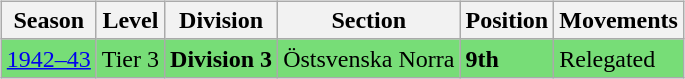<table>
<tr>
<td valign="top" width=0%><br><table class="wikitable">
<tr style="background:#f0f6fa;">
<th><strong>Season</strong></th>
<th><strong>Level</strong></th>
<th><strong>Division</strong></th>
<th><strong>Section</strong></th>
<th><strong>Position</strong></th>
<th><strong>Movements</strong></th>
</tr>
<tr>
<td style="background:#77DD77;"><a href='#'>1942–43</a></td>
<td style="background:#77DD77;">Tier 3</td>
<td style="background:#77DD77;"><strong>Division 3</strong></td>
<td style="background:#77DD77;">Östsvenska Norra</td>
<td style="background:#77DD77;"><strong>9th</strong></td>
<td style="background:#77DD77;">Relegated</td>
</tr>
</table>

</td>
</tr>
</table>
